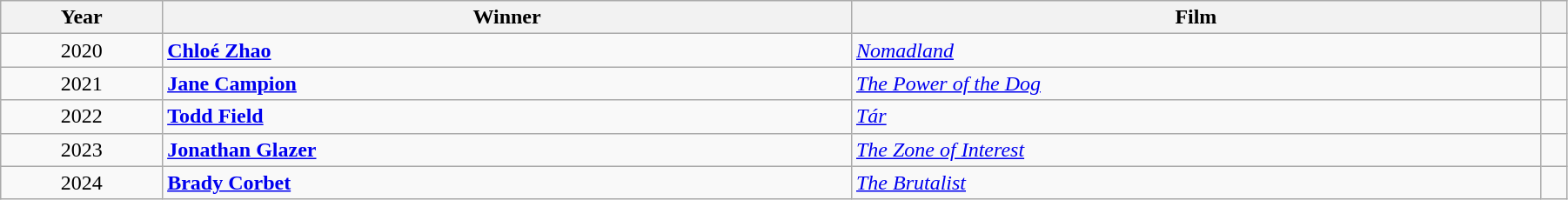<table class="wikitable" width="95%" cellpadding="5">
<tr>
<th width="100">Year</th>
<th width="450">Winner</th>
<th width="450">Film</th>
<th width="10"></th>
</tr>
<tr>
<td style="text-align:center;">2020</td>
<td><strong><a href='#'>Chloé Zhao</a></strong></td>
<td><em><a href='#'>Nomadland</a></em></td>
<td style="text-align:center;"></td>
</tr>
<tr>
<td style="text-align:center;">2021</td>
<td><strong><a href='#'>Jane Campion</a></strong></td>
<td><em><a href='#'>The Power of the Dog</a></em></td>
<td style="text-align:center;"></td>
</tr>
<tr>
<td style="text-align:center;">2022</td>
<td><strong><a href='#'>Todd Field</a></strong></td>
<td><em><a href='#'>Tár</a></em></td>
<td style="text-align:center;"></td>
</tr>
<tr>
<td style="text-align:center;">2023</td>
<td><strong><a href='#'>Jonathan Glazer</a></strong></td>
<td><em><a href='#'>The Zone of Interest</a></em></td>
<td style="text-align:center;"></td>
</tr>
<tr>
<td style="text-align:center;">2024</td>
<td><strong><a href='#'>Brady Corbet</a></strong></td>
<td><em><a href='#'>The Brutalist</a></em></td>
<td style="text-align:center;"></td>
</tr>
</table>
